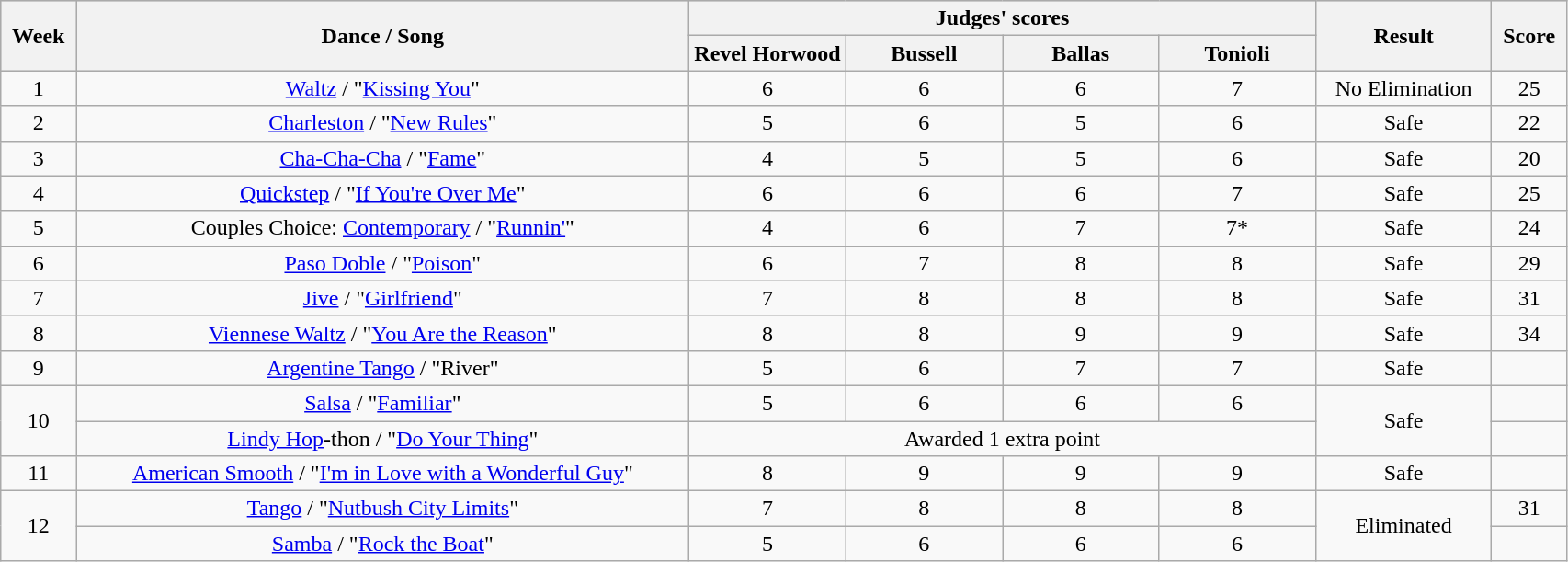<table class="wikitable collapsible collapsed">
<tr style="text-align:center; background:#ccc;">
<th rowspan="2">Week </th>
<th rowspan="2">Dance / Song</th>
<th colspan="4">Judges' scores</th>
<th rowspan="2">Result</th>
<th rowspan="2">Score</th>
</tr>
<tr>
<th style="width:10%;">Revel Horwood</th>
<th style="width:10%;">Bussell</th>
<th style="width:10%;">Ballas</th>
<th style="width:10%;">Tonioli</th>
</tr>
<tr style="text-align: center;">
<td>1</td>
<td><a href='#'>Waltz</a> / "<a href='#'>Kissing You</a>"</td>
<td>6</td>
<td>6</td>
<td>6</td>
<td>7</td>
<td>No Elimination</td>
<td>25</td>
</tr>
<tr style="text-align: center;">
<td>2</td>
<td><a href='#'>Charleston</a> / "<a href='#'>New Rules</a>"</td>
<td>5</td>
<td>6</td>
<td>5</td>
<td>6</td>
<td>Safe</td>
<td>22</td>
</tr>
<tr style="text-align: center;">
<td>3</td>
<td><a href='#'>Cha-Cha-Cha</a>  / "<a href='#'>Fame</a>"</td>
<td>4</td>
<td>5</td>
<td>5</td>
<td>6</td>
<td>Safe</td>
<td>20</td>
</tr>
<tr style="text-align: center;">
<td>4</td>
<td><a href='#'>Quickstep</a>  / "<a href='#'>If You're Over Me</a>"</td>
<td>6</td>
<td>6</td>
<td>6</td>
<td>7</td>
<td>Safe</td>
<td>25</td>
</tr>
<tr style="text-align: center;">
<td>5</td>
<td>Couples Choice: <a href='#'>Contemporary</a>  / "<a href='#'>Runnin'</a>"</td>
<td>4</td>
<td>6</td>
<td>7</td>
<td>7*</td>
<td>Safe</td>
<td>24</td>
</tr>
<tr style="text-align: center;">
<td>6</td>
<td><a href='#'>Paso Doble</a> / "<a href='#'>Poison</a>"</td>
<td>6</td>
<td>7</td>
<td>8</td>
<td>8</td>
<td>Safe</td>
<td>29</td>
</tr>
<tr style="text-align: center;">
<td>7</td>
<td><a href='#'>Jive</a> / "<a href='#'>Girlfriend</a>"</td>
<td>7</td>
<td>8</td>
<td>8</td>
<td>8</td>
<td>Safe</td>
<td>31</td>
</tr>
<tr style="text-align: center;">
<td>8</td>
<td><a href='#'>Viennese Waltz</a> / "<a href='#'>You Are the Reason</a>"</td>
<td>8</td>
<td>8</td>
<td>9</td>
<td>9</td>
<td>Safe</td>
<td>34</td>
</tr>
<tr style="text-align: center;">
<td>9</td>
<td><a href='#'>Argentine Tango</a> / "River"</td>
<td>5</td>
<td>6</td>
<td>7</td>
<td>7</td>
<td>Safe</td>
<td></td>
</tr>
<tr style="text-align: center;">
<td rowspan="2">10</td>
<td><a href='#'>Salsa</a> / "<a href='#'>Familiar</a>"</td>
<td>5</td>
<td>6</td>
<td>6</td>
<td>6</td>
<td rowspan="2">Safe</td>
<td></td>
</tr>
<tr style="text-align: center;">
<td><a href='#'>Lindy Hop</a>-thon / "<a href='#'>Do Your Thing</a>"</td>
<td colspan="4">Awarded 1 extra point</td>
<td></td>
</tr>
<tr style="text-align: center;">
<td>11</td>
<td><a href='#'>American Smooth</a> / "<a href='#'>I'm in Love with a Wonderful Guy</a>"</td>
<td>8</td>
<td>9</td>
<td>9</td>
<td>9</td>
<td>Safe</td>
<td></td>
</tr>
<tr style="text-align: center;">
<td rowspan="2">12</td>
<td><a href='#'>Tango</a> / "<a href='#'>Nutbush City Limits</a>"</td>
<td>7</td>
<td>8</td>
<td>8</td>
<td>8</td>
<td rowspan="2">Eliminated</td>
<td>31</td>
</tr>
<tr style="text-align: center;">
<td><a href='#'>Samba</a> / "<a href='#'>Rock the Boat</a>"</td>
<td>5</td>
<td>6</td>
<td>6</td>
<td>6</td>
<td></td>
</tr>
</table>
